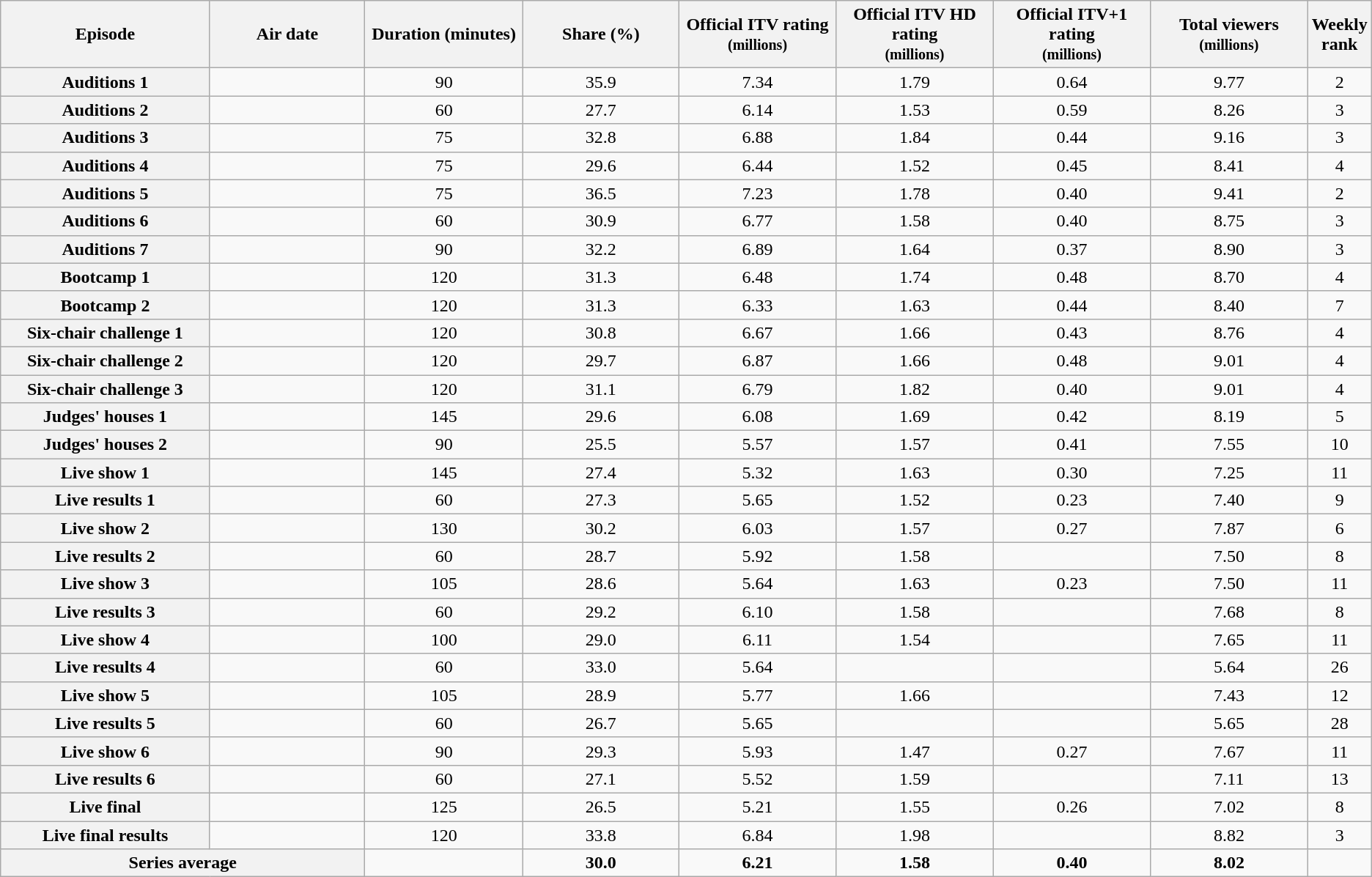<table class="wikitable sortable" style="text-align:center">
<tr>
<th scope="col" style="width:16%">Episode</th>
<th scope="col" style="width:12%">Air date</th>
<th scope="col" style="width:12%">Duration (minutes)</th>
<th scope="col" style="width:12%">Share (%)</th>
<th scope="col" style="width:12%">Official ITV rating<br><small>(millions)</small></th>
<th scope="col" style="width:12%">Official ITV HD rating<br><small>(millions)</small></th>
<th scope="col" style="width:12%">Official ITV+1 rating<br><small>(millions)</small></th>
<th scope="col" style="width:12%">Total viewers<br><small>(millions)</small></th>
<th scope="col" style="width:12%">Weekly rank</th>
</tr>
<tr>
<th scope="row">Auditions 1</th>
<td></td>
<td>90</td>
<td>35.9</td>
<td>7.34</td>
<td>1.79</td>
<td>0.64</td>
<td>9.77</td>
<td>2</td>
</tr>
<tr>
<th scope="row">Auditions 2</th>
<td></td>
<td>60</td>
<td>27.7</td>
<td>6.14</td>
<td>1.53</td>
<td>0.59</td>
<td>8.26</td>
<td>3</td>
</tr>
<tr>
<th scope="row">Auditions 3</th>
<td></td>
<td>75</td>
<td>32.8</td>
<td>6.88</td>
<td>1.84</td>
<td>0.44</td>
<td>9.16</td>
<td>3</td>
</tr>
<tr>
<th scope="row">Auditions 4</th>
<td></td>
<td>75</td>
<td>29.6</td>
<td>6.44</td>
<td>1.52</td>
<td>0.45</td>
<td>8.41</td>
<td>4</td>
</tr>
<tr>
<th scope="row">Auditions 5</th>
<td></td>
<td>75</td>
<td>36.5</td>
<td>7.23</td>
<td>1.78</td>
<td>0.40</td>
<td>9.41</td>
<td>2</td>
</tr>
<tr>
<th scope="row">Auditions 6</th>
<td></td>
<td>60</td>
<td>30.9</td>
<td>6.77</td>
<td>1.58</td>
<td>0.40</td>
<td>8.75</td>
<td>3</td>
</tr>
<tr>
<th Scope="row">Auditions 7</th>
<td></td>
<td>90</td>
<td>32.2</td>
<td>6.89</td>
<td>1.64</td>
<td>0.37</td>
<td>8.90</td>
<td>3</td>
</tr>
<tr>
<th Scope="row">Bootcamp 1</th>
<td></td>
<td>120</td>
<td>31.3</td>
<td>6.48</td>
<td>1.74</td>
<td>0.48</td>
<td>8.70</td>
<td>4</td>
</tr>
<tr>
<th Scope="row">Bootcamp 2</th>
<td></td>
<td>120</td>
<td>31.3</td>
<td>6.33</td>
<td>1.63</td>
<td>0.44</td>
<td>8.40</td>
<td>7</td>
</tr>
<tr>
<th Scope="row">Six-chair challenge 1</th>
<td></td>
<td>120</td>
<td>30.8</td>
<td>6.67</td>
<td>1.66</td>
<td>0.43</td>
<td>8.76</td>
<td>4</td>
</tr>
<tr>
<th Scope="row">Six-chair challenge 2</th>
<td></td>
<td>120</td>
<td>29.7</td>
<td>6.87</td>
<td>1.66</td>
<td>0.48</td>
<td>9.01</td>
<td>4</td>
</tr>
<tr>
<th Scope="row">Six-chair challenge 3</th>
<td></td>
<td>120</td>
<td>31.1</td>
<td>6.79</td>
<td>1.82</td>
<td>0.40</td>
<td>9.01</td>
<td>4</td>
</tr>
<tr>
<th Scope="row">Judges' houses 1</th>
<td></td>
<td>145</td>
<td>29.6</td>
<td>6.08</td>
<td>1.69</td>
<td>0.42</td>
<td>8.19</td>
<td>5</td>
</tr>
<tr>
<th Scope="row">Judges' houses 2</th>
<td></td>
<td>90</td>
<td>25.5</td>
<td>5.57</td>
<td>1.57</td>
<td>0.41</td>
<td>7.55</td>
<td>10</td>
</tr>
<tr>
<th Scope="row">Live show 1</th>
<td></td>
<td>145</td>
<td>27.4</td>
<td>5.32</td>
<td>1.63</td>
<td>0.30</td>
<td>7.25</td>
<td>11</td>
</tr>
<tr>
<th Scope="row">Live results 1</th>
<td></td>
<td>60</td>
<td>27.3</td>
<td>5.65</td>
<td>1.52</td>
<td>0.23</td>
<td>7.40</td>
<td>9</td>
</tr>
<tr>
<th Scope="row">Live show 2</th>
<td></td>
<td>130</td>
<td>30.2</td>
<td>6.03</td>
<td>1.57</td>
<td>0.27</td>
<td>7.87</td>
<td>6</td>
</tr>
<tr>
<th Scope="row">Live results 2</th>
<td></td>
<td>60</td>
<td>28.7</td>
<td>5.92</td>
<td>1.58</td>
<td></td>
<td>7.50</td>
<td>8</td>
</tr>
<tr>
<th Scope="row">Live show 3</th>
<td></td>
<td>105</td>
<td>28.6</td>
<td>5.64</td>
<td>1.63</td>
<td>0.23</td>
<td>7.50</td>
<td>11</td>
</tr>
<tr>
<th Scope="row">Live results 3</th>
<td></td>
<td>60</td>
<td>29.2</td>
<td>6.10</td>
<td>1.58</td>
<td></td>
<td>7.68</td>
<td>8</td>
</tr>
<tr>
<th Scope="row">Live show 4</th>
<td></td>
<td>100</td>
<td>29.0</td>
<td>6.11</td>
<td>1.54</td>
<td></td>
<td>7.65</td>
<td>11</td>
</tr>
<tr>
<th Scope="row">Live results 4</th>
<td></td>
<td>60</td>
<td>33.0</td>
<td>5.64</td>
<td></td>
<td></td>
<td>5.64</td>
<td>26</td>
</tr>
<tr>
<th Scope="row">Live show 5</th>
<td></td>
<td>105</td>
<td>28.9</td>
<td>5.77</td>
<td>1.66</td>
<td></td>
<td>7.43</td>
<td>12</td>
</tr>
<tr>
<th Scope="row">Live results 5</th>
<td></td>
<td>60</td>
<td>26.7</td>
<td>5.65</td>
<td></td>
<td></td>
<td>5.65</td>
<td>28</td>
</tr>
<tr>
<th Scope="row">Live show 6</th>
<td></td>
<td>90</td>
<td>29.3</td>
<td>5.93</td>
<td>1.47</td>
<td>0.27</td>
<td>7.67</td>
<td>11</td>
</tr>
<tr>
<th Scope="row">Live results 6</th>
<td></td>
<td>60</td>
<td>27.1</td>
<td>5.52</td>
<td>1.59</td>
<td></td>
<td>7.11</td>
<td>13</td>
</tr>
<tr>
<th Scope="row">Live final</th>
<td></td>
<td>125</td>
<td>26.5</td>
<td>5.21</td>
<td>1.55</td>
<td>0.26</td>
<td>7.02</td>
<td>8</td>
</tr>
<tr>
<th Scope="row">Live final results</th>
<td></td>
<td>120</td>
<td>33.8</td>
<td>6.84</td>
<td>1.98</td>
<td></td>
<td>8.82</td>
<td>3</td>
</tr>
<tr>
<th colspan="2" scope="row">Series average</th>
<td></td>
<td><strong>30.0</strong></td>
<td><strong>6.21</strong></td>
<td><strong>1.58</strong></td>
<td><strong>0.40</strong></td>
<td><strong>8.02</strong></td>
<td></td>
</tr>
</table>
